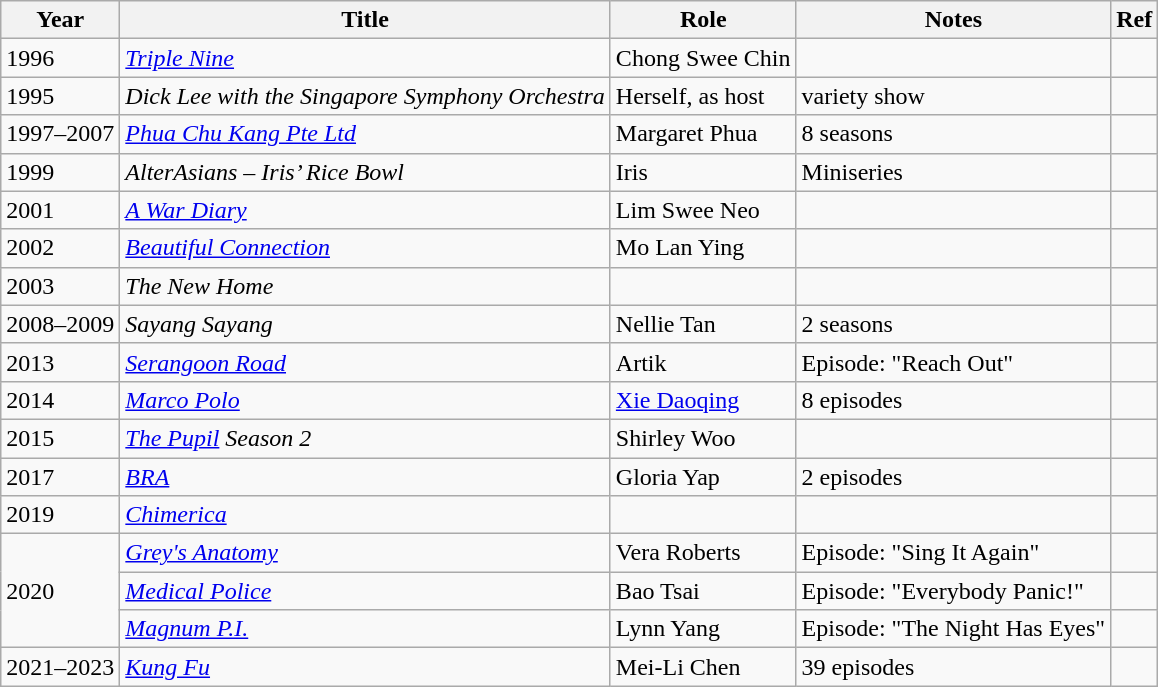<table class="wikitable sortable">
<tr>
<th>Year</th>
<th>Title</th>
<th>Role</th>
<th class="unsortable">Notes</th>
<th>Ref</th>
</tr>
<tr>
<td>1996</td>
<td><em><a href='#'>Triple Nine</a></em></td>
<td>Chong Swee Chin</td>
<td></td>
<td></td>
</tr>
<tr>
<td>1995</td>
<td><em>Dick Lee with the Singapore Symphony Orchestra</em></td>
<td>Herself, as host</td>
<td>variety show</td>
<td></td>
</tr>
<tr>
<td>1997–2007</td>
<td><em><a href='#'>Phua Chu Kang Pte Ltd</a></em></td>
<td>Margaret Phua</td>
<td>8 seasons</td>
<td></td>
</tr>
<tr>
<td>1999</td>
<td><em>AlterAsians – Iris’ Rice Bowl</em></td>
<td>Iris</td>
<td>Miniseries</td>
<td></td>
</tr>
<tr>
<td>2001</td>
<td><em><a href='#'>A War Diary</a></em></td>
<td>Lim Swee Neo</td>
<td></td>
<td></td>
</tr>
<tr>
<td>2002</td>
<td><em><a href='#'>Beautiful Connection</a></em></td>
<td>Mo Lan Ying</td>
<td></td>
<td></td>
</tr>
<tr>
<td>2003</td>
<td><em>The New Home</em></td>
<td></td>
<td></td>
<td></td>
</tr>
<tr>
<td>2008–2009</td>
<td><em>Sayang Sayang</em></td>
<td>Nellie Tan</td>
<td>2 seasons</td>
<td></td>
</tr>
<tr>
<td>2013</td>
<td><em><a href='#'>Serangoon Road</a></em></td>
<td>Artik</td>
<td>Episode: "Reach Out"</td>
<td></td>
</tr>
<tr>
<td>2014</td>
<td><em><a href='#'>Marco Polo</a></em></td>
<td><a href='#'>Xie Daoqing</a></td>
<td>8 episodes</td>
<td></td>
</tr>
<tr>
<td>2015</td>
<td><em><a href='#'>The Pupil</a> Season 2</em></td>
<td>Shirley Woo</td>
<td></td>
<td></td>
</tr>
<tr>
<td>2017</td>
<td><em><a href='#'>BRA</a></em></td>
<td>Gloria Yap</td>
<td>2 episodes</td>
<td></td>
</tr>
<tr>
<td>2019</td>
<td><a href='#'><em>Chimerica</em></a></td>
<td></td>
<td></td>
<td></td>
</tr>
<tr>
<td rowspan="3">2020</td>
<td><em><a href='#'>Grey's Anatomy</a></em></td>
<td>Vera Roberts</td>
<td>Episode: "Sing It Again"</td>
<td></td>
</tr>
<tr>
<td><em><a href='#'>Medical Police</a></em></td>
<td>Bao Tsai</td>
<td>Episode: "Everybody Panic!"</td>
<td></td>
</tr>
<tr>
<td><em><a href='#'>Magnum P.I.</a></em></td>
<td>Lynn Yang</td>
<td>Episode: "The Night Has Eyes"</td>
<td></td>
</tr>
<tr>
<td>2021–2023</td>
<td><em><a href='#'>Kung Fu</a></em></td>
<td>Mei-Li Chen</td>
<td>39 episodes</td>
<td></td>
</tr>
</table>
